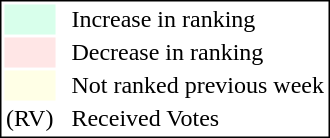<table style="border:1px solid black;">
<tr>
<td style="background:#D8FFEB; width:20px;"></td>
<td> </td>
<td>Increase in ranking</td>
</tr>
<tr>
<td style="background:#FFE6E6; width:20px;"></td>
<td> </td>
<td>Decrease in ranking</td>
</tr>
<tr>
<td style="background:#FFFFE6; width:20px;"></td>
<td> </td>
<td>Not ranked previous week</td>
</tr>
<tr>
<td>(RV)</td>
<td> </td>
<td>Received Votes</td>
</tr>
</table>
